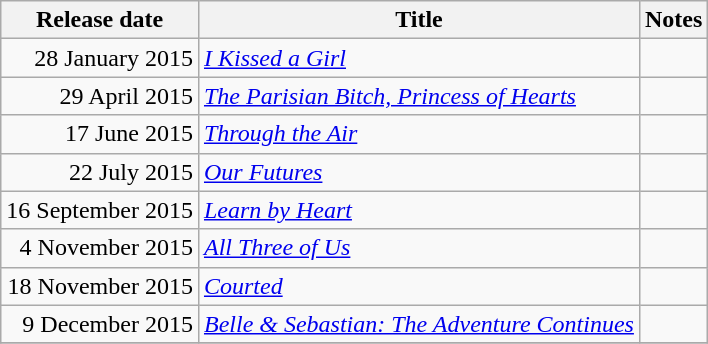<table class="wikitable sortable">
<tr>
<th scope="col">Release date</th>
<th>Title</th>
<th>Notes</th>
</tr>
<tr>
<td style="text-align:right;">28 January 2015</td>
<td><em><a href='#'>I Kissed a Girl</a></em></td>
<td></td>
</tr>
<tr>
<td style="text-align:right;">29 April 2015</td>
<td><em><a href='#'>The Parisian Bitch, Princess of Hearts</a></em></td>
<td></td>
</tr>
<tr>
<td style="text-align:right;">17 June 2015</td>
<td><em><a href='#'>Through the Air</a></em></td>
<td></td>
</tr>
<tr>
<td style="text-align:right;">22 July 2015</td>
<td><em><a href='#'>Our Futures</a></em></td>
<td></td>
</tr>
<tr>
<td style="text-align:right;">16 September 2015</td>
<td><em><a href='#'>Learn by Heart</a></em></td>
<td></td>
</tr>
<tr>
<td style="text-align:right;">4 November 2015</td>
<td><em><a href='#'>All Three of Us</a></em></td>
<td></td>
</tr>
<tr>
<td style="text-align:right;">18 November 2015</td>
<td><em><a href='#'>Courted</a></em></td>
<td></td>
</tr>
<tr>
<td style="text-align:right;">9 December 2015</td>
<td><em><a href='#'>Belle & Sebastian: The Adventure Continues</a></em></td>
<td></td>
</tr>
<tr>
</tr>
</table>
